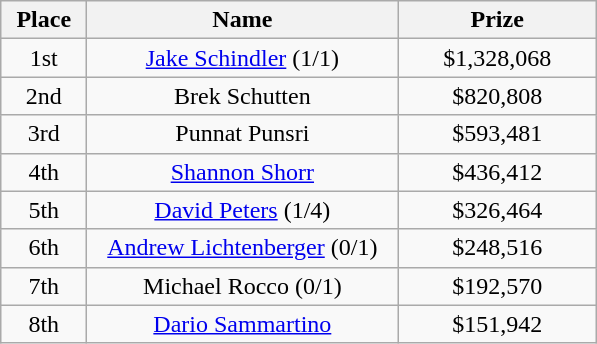<table class="wikitable">
<tr>
<th width="50">Place</th>
<th width="200">Name</th>
<th width="125">Prize</th>
</tr>
<tr>
<td align = "center">1st</td>
<td align = "center"> <a href='#'>Jake Schindler</a> (1/1)</td>
<td align = "center">$1,328,068</td>
</tr>
<tr>
<td align = "center">2nd</td>
<td align = "center"> Brek Schutten</td>
<td align = "center">$820,808</td>
</tr>
<tr>
<td align = "center">3rd</td>
<td align = "center"> Punnat Punsri</td>
<td align = "center">$593,481</td>
</tr>
<tr>
<td align = "center">4th</td>
<td align = "center"> <a href='#'>Shannon Shorr</a></td>
<td align = "center">$436,412</td>
</tr>
<tr>
<td align = "center">5th</td>
<td align = "center"> <a href='#'>David Peters</a> (1/4)</td>
<td align = "center">$326,464</td>
</tr>
<tr>
<td align = "center">6th</td>
<td align = "center"> <a href='#'>Andrew Lichtenberger</a> (0/1)</td>
<td align = "center">$248,516</td>
</tr>
<tr>
<td align = "center">7th</td>
<td align = "center"> Michael Rocco (0/1)</td>
<td align = "center">$192,570</td>
</tr>
<tr>
<td align = "center">8th</td>
<td align = "center"> <a href='#'>Dario Sammartino</a></td>
<td align = "center">$151,942</td>
</tr>
</table>
